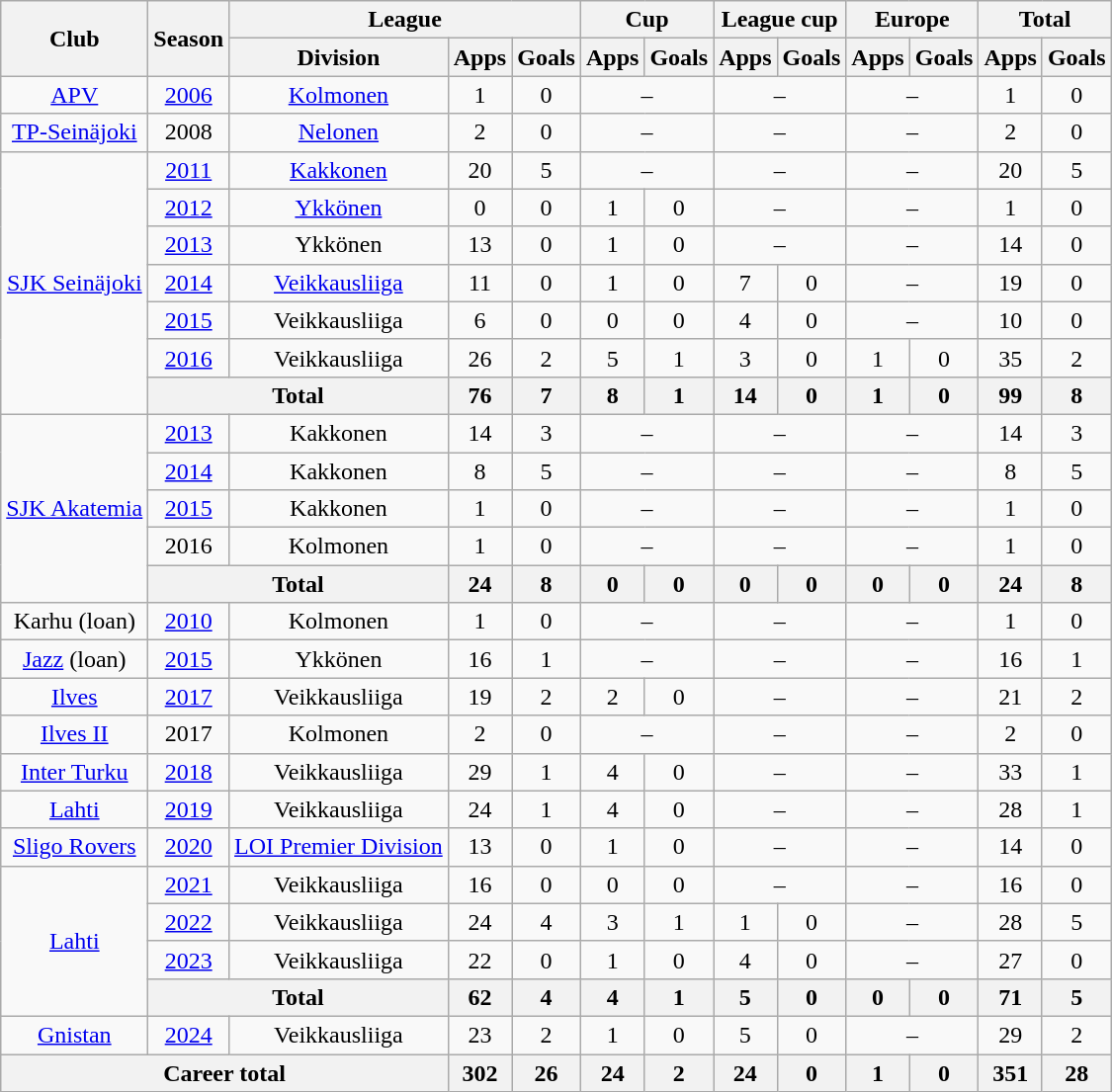<table class="wikitable" style="text-align:center">
<tr>
<th rowspan="2">Club</th>
<th rowspan="2">Season</th>
<th colspan="3">League</th>
<th colspan="2">Cup</th>
<th colspan="2">League cup</th>
<th colspan="2">Europe</th>
<th colspan="2">Total</th>
</tr>
<tr>
<th>Division</th>
<th>Apps</th>
<th>Goals</th>
<th>Apps</th>
<th>Goals</th>
<th>Apps</th>
<th>Goals</th>
<th>Apps</th>
<th>Goals</th>
<th>Apps</th>
<th>Goals</th>
</tr>
<tr>
<td><a href='#'>APV</a></td>
<td><a href='#'>2006</a></td>
<td><a href='#'>Kolmonen</a></td>
<td>1</td>
<td>0</td>
<td colspan=2>–</td>
<td colspan=2>–</td>
<td colspan=2>–</td>
<td>1</td>
<td>0</td>
</tr>
<tr>
<td><a href='#'>TP-Seinäjoki</a></td>
<td>2008</td>
<td><a href='#'>Nelonen</a></td>
<td>2</td>
<td>0</td>
<td colspan=2>–</td>
<td colspan=2>–</td>
<td colspan=2>–</td>
<td>2</td>
<td>0</td>
</tr>
<tr>
<td rowspan=7><a href='#'>SJK Seinäjoki</a></td>
<td><a href='#'>2011</a></td>
<td><a href='#'>Kakkonen</a></td>
<td>20</td>
<td>5</td>
<td colspan=2>–</td>
<td colspan=2>–</td>
<td colspan=2>–</td>
<td>20</td>
<td>5</td>
</tr>
<tr>
<td><a href='#'>2012</a></td>
<td><a href='#'>Ykkönen</a></td>
<td>0</td>
<td>0</td>
<td>1</td>
<td>0</td>
<td colspan=2>–</td>
<td colspan=2>–</td>
<td>1</td>
<td>0</td>
</tr>
<tr>
<td><a href='#'>2013</a></td>
<td>Ykkönen</td>
<td>13</td>
<td>0</td>
<td>1</td>
<td>0</td>
<td colspan=2>–</td>
<td colspan=2>–</td>
<td>14</td>
<td>0</td>
</tr>
<tr>
<td><a href='#'>2014</a></td>
<td><a href='#'>Veikkausliiga</a></td>
<td>11</td>
<td>0</td>
<td>1</td>
<td>0</td>
<td>7</td>
<td>0</td>
<td colspan=2>–</td>
<td>19</td>
<td>0</td>
</tr>
<tr>
<td><a href='#'>2015</a></td>
<td>Veikkausliiga</td>
<td>6</td>
<td>0</td>
<td>0</td>
<td>0</td>
<td>4</td>
<td>0</td>
<td colspan=2>–</td>
<td>10</td>
<td>0</td>
</tr>
<tr>
<td><a href='#'>2016</a></td>
<td>Veikkausliiga</td>
<td>26</td>
<td>2</td>
<td>5</td>
<td>1</td>
<td>3</td>
<td>0</td>
<td>1</td>
<td>0</td>
<td>35</td>
<td>2</td>
</tr>
<tr>
<th colspan=2>Total</th>
<th>76</th>
<th>7</th>
<th>8</th>
<th>1</th>
<th>14</th>
<th>0</th>
<th>1</th>
<th>0</th>
<th>99</th>
<th>8</th>
</tr>
<tr>
<td rowspan=5><a href='#'>SJK Akatemia</a></td>
<td><a href='#'>2013</a></td>
<td>Kakkonen</td>
<td>14</td>
<td>3</td>
<td colspan=2>–</td>
<td colspan=2>–</td>
<td colspan=2>–</td>
<td>14</td>
<td>3</td>
</tr>
<tr>
<td><a href='#'>2014</a></td>
<td>Kakkonen</td>
<td>8</td>
<td>5</td>
<td colspan=2>–</td>
<td colspan=2>–</td>
<td colspan=2>–</td>
<td>8</td>
<td>5</td>
</tr>
<tr>
<td><a href='#'>2015</a></td>
<td>Kakkonen</td>
<td>1</td>
<td>0</td>
<td colspan=2>–</td>
<td colspan=2>–</td>
<td colspan=2>–</td>
<td>1</td>
<td>0</td>
</tr>
<tr>
<td>2016</td>
<td>Kolmonen</td>
<td>1</td>
<td>0</td>
<td colspan=2>–</td>
<td colspan=2>–</td>
<td colspan=2>–</td>
<td>1</td>
<td>0</td>
</tr>
<tr>
<th colspan=2>Total</th>
<th>24</th>
<th>8</th>
<th>0</th>
<th>0</th>
<th>0</th>
<th>0</th>
<th>0</th>
<th>0</th>
<th>24</th>
<th>8</th>
</tr>
<tr>
<td>Karhu (loan)</td>
<td><a href='#'>2010</a></td>
<td>Kolmonen</td>
<td>1</td>
<td>0</td>
<td colspan=2>–</td>
<td colspan=2>–</td>
<td colspan=2>–</td>
<td>1</td>
<td>0</td>
</tr>
<tr>
<td><a href='#'>Jazz</a> (loan)</td>
<td><a href='#'>2015</a></td>
<td>Ykkönen</td>
<td>16</td>
<td>1</td>
<td colspan=2>–</td>
<td colspan=2>–</td>
<td colspan=2>–</td>
<td>16</td>
<td>1</td>
</tr>
<tr>
<td><a href='#'>Ilves</a></td>
<td><a href='#'>2017</a></td>
<td>Veikkausliiga</td>
<td>19</td>
<td>2</td>
<td>2</td>
<td>0</td>
<td colspan=2>–</td>
<td colspan=2>–</td>
<td>21</td>
<td>2</td>
</tr>
<tr>
<td><a href='#'>Ilves II</a></td>
<td>2017</td>
<td>Kolmonen</td>
<td>2</td>
<td>0</td>
<td colspan=2>–</td>
<td colspan=2>–</td>
<td colspan=2>–</td>
<td>2</td>
<td>0</td>
</tr>
<tr>
<td><a href='#'>Inter Turku</a></td>
<td><a href='#'>2018</a></td>
<td>Veikkausliiga</td>
<td>29</td>
<td>1</td>
<td>4</td>
<td>0</td>
<td colspan=2>–</td>
<td colspan=2>–</td>
<td>33</td>
<td>1</td>
</tr>
<tr>
<td><a href='#'>Lahti</a></td>
<td><a href='#'>2019</a></td>
<td>Veikkausliiga</td>
<td>24</td>
<td>1</td>
<td>4</td>
<td>0</td>
<td colspan=2>–</td>
<td colspan=2>–</td>
<td>28</td>
<td>1</td>
</tr>
<tr>
<td><a href='#'>Sligo Rovers</a></td>
<td><a href='#'>2020</a></td>
<td><a href='#'>LOI Premier Division</a></td>
<td>13</td>
<td>0</td>
<td>1</td>
<td>0</td>
<td colspan=2>–</td>
<td colspan=2>–</td>
<td>14</td>
<td>0</td>
</tr>
<tr>
<td rowspan=4><a href='#'>Lahti</a></td>
<td><a href='#'>2021</a></td>
<td>Veikkausliiga</td>
<td>16</td>
<td>0</td>
<td>0</td>
<td>0</td>
<td colspan=2>–</td>
<td colspan=2>–</td>
<td>16</td>
<td>0</td>
</tr>
<tr>
<td><a href='#'>2022</a></td>
<td>Veikkausliiga</td>
<td>24</td>
<td>4</td>
<td>3</td>
<td>1</td>
<td>1</td>
<td>0</td>
<td colspan=2>–</td>
<td>28</td>
<td>5</td>
</tr>
<tr>
<td><a href='#'>2023</a></td>
<td>Veikkausliiga</td>
<td>22</td>
<td>0</td>
<td>1</td>
<td>0</td>
<td>4</td>
<td>0</td>
<td colspan=2>–</td>
<td>27</td>
<td>0</td>
</tr>
<tr>
<th colspan=2>Total</th>
<th>62</th>
<th>4</th>
<th>4</th>
<th>1</th>
<th>5</th>
<th>0</th>
<th>0</th>
<th>0</th>
<th>71</th>
<th>5</th>
</tr>
<tr>
<td><a href='#'>Gnistan</a></td>
<td><a href='#'>2024</a></td>
<td>Veikkausliiga</td>
<td>23</td>
<td>2</td>
<td>1</td>
<td>0</td>
<td>5</td>
<td>0</td>
<td colspan=2>–</td>
<td>29</td>
<td>2</td>
</tr>
<tr>
<th colspan="3">Career total</th>
<th>302</th>
<th>26</th>
<th>24</th>
<th>2</th>
<th>24</th>
<th>0</th>
<th>1</th>
<th>0</th>
<th>351</th>
<th>28</th>
</tr>
</table>
